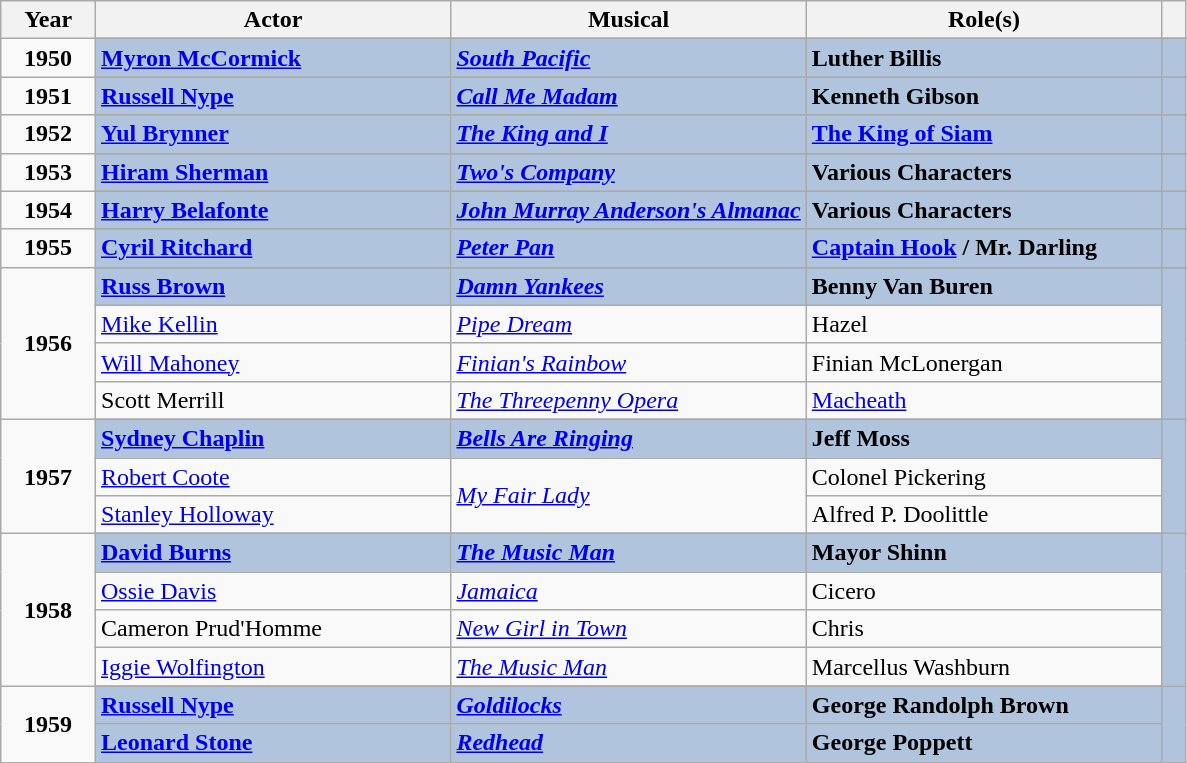<table class="wikitable sortable">
<tr>
<th scope="col" style="width:8%;">Year</th>
<th scope="col" style="width:30%;">Actor</th>
<th scope="col" style="width:30%;">Musical</th>
<th scope="col" style="width:30%;">Role(s)</th>
<th scope="col" style="width:2%;" class="unsortable"></th>
</tr>
<tr>
<td rowspan="2" align="center"><strong>1950</strong> <br> </td>
</tr>
<tr style="background:#B0C4DE">
<td><strong><a href='#'>Myron McCormick</a></strong></td>
<td><strong><em><a href='#'>South Pacific</a></em></strong></td>
<td><strong>Luther Billis</strong></td>
<td></td>
</tr>
<tr>
<td rowspan="2" align="center"><strong>1951</strong> <br> </td>
</tr>
<tr style="background:#B0C4DE">
<td><strong><a href='#'>Russell Nype</a></strong></td>
<td><strong><em><a href='#'>Call Me Madam</a></em></strong></td>
<td><strong>Kenneth Gibson</strong></td>
<td></td>
</tr>
<tr>
<td rowspan="2" align="center"><strong>1952</strong> <br> </td>
</tr>
<tr style="background:#B0C4DE">
<td><strong><a href='#'>Yul Brynner</a></strong></td>
<td><strong><em><a href='#'>The King and I</a></em></strong></td>
<td><strong><a href='#'>The King of Siam</a></strong></td>
<td></td>
</tr>
<tr>
<td rowspan="2" align="center"><strong>1953</strong> <br> </td>
</tr>
<tr style="background:#B0C4DE">
<td><strong><a href='#'>Hiram Sherman</a></strong></td>
<td><strong><em><a href='#'>Two's Company</a></em></strong></td>
<td><strong>Various Characters</strong></td>
<td></td>
</tr>
<tr>
<td rowspan="2" align="center"><strong>1954</strong> <br> </td>
</tr>
<tr style="background:#B0C4DE">
<td><strong><a href='#'>Harry Belafonte</a></strong></td>
<td><strong><em><a href='#'>John Murray Anderson's Almanac</a></em></strong></td>
<td><strong>Various Characters</strong></td>
<td></td>
</tr>
<tr>
<td rowspan="2" align="center"><strong>1955</strong> <br> </td>
</tr>
<tr style="background:#B0C4DE">
<td><strong><a href='#'>Cyril Ritchard</a></strong></td>
<td><strong><em><a href='#'>Peter Pan</a></em></strong></td>
<td><strong><a href='#'>Captain Hook</a> / Mr. Darling</strong></td>
<td></td>
</tr>
<tr>
<td rowspan="5" align="center"><strong>1956</strong> <br> </td>
</tr>
<tr style="background:#B0C4DE">
<td><strong><a href='#'>Russ Brown</a></strong></td>
<td><strong><em><a href='#'>Damn Yankees</a></em></strong></td>
<td><strong>Benny Van Buren</strong></td>
<td rowspan="5" align="center"></td>
</tr>
<tr>
<td><a href='#'>Mike Kellin</a></td>
<td><em><a href='#'>Pipe Dream</a></em></td>
<td>Hazel</td>
</tr>
<tr>
<td><a href='#'>Will Mahoney</a></td>
<td><em><a href='#'>Finian's Rainbow</a></em></td>
<td>Finian McLonergan</td>
</tr>
<tr>
<td>Scott Merrill</td>
<td><em><a href='#'>The Threepenny Opera</a></em></td>
<td><a href='#'>Macheath</a></td>
</tr>
<tr>
<td rowspan="4" align="center"><strong>1957</strong> <br> </td>
</tr>
<tr style="background:#B0C4DE">
<td><strong><a href='#'>Sydney Chaplin</a></strong></td>
<td><strong><em><a href='#'>Bells Are Ringing</a></em></strong></td>
<td><strong>Jeff Moss</strong></td>
<td rowspan="4" align="center"></td>
</tr>
<tr>
<td><a href='#'>Robert Coote</a></td>
<td rowspan="2"><em><a href='#'>My Fair Lady</a></em></td>
<td>Colonel Pickering</td>
</tr>
<tr>
<td><a href='#'>Stanley Holloway</a></td>
<td>Alfred P. Doolittle</td>
</tr>
<tr>
<td rowspan="5" align="center"><strong>1958</strong> <br> </td>
</tr>
<tr style="background:#B0C4DE">
<td><strong><a href='#'>David Burns</a></strong></td>
<td><strong><em><a href='#'>The Music Man</a></em></strong></td>
<td><strong>Mayor Shinn</strong></td>
<td rowspan="5" align="center"></td>
</tr>
<tr>
<td><a href='#'>Ossie Davis</a></td>
<td><em><a href='#'>Jamaica</a></em></td>
<td>Cicero</td>
</tr>
<tr>
<td>Cameron Prud'Homme</td>
<td><em><a href='#'>New Girl in Town</a></em></td>
<td>Chris</td>
</tr>
<tr>
<td><a href='#'>Iggie Wolfington</a></td>
<td><em><a href='#'>The Music Man</a></em></td>
<td>Marcellus Washburn</td>
</tr>
<tr>
<td rowspan="3" align="center"><strong>1959</strong> <br> </td>
</tr>
<tr style="background:#B0C4DE">
<td><strong><a href='#'>Russell Nype</a></strong></td>
<td><strong><em><a href='#'>Goldilocks</a></em></strong></td>
<td><strong>George Randolph Brown</strong></td>
<td rowspan="3" align="center"></td>
</tr>
<tr style="background:#B0C4DE">
<td><strong><a href='#'>Leonard Stone</a></strong></td>
<td><strong><em><a href='#'>Redhead</a></em></strong></td>
<td><strong>George Poppett</strong></td>
</tr>
</table>
